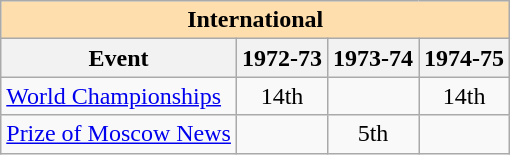<table class="wikitable" style="text-align:center">
<tr>
<th style="background-color: #ffdead; " colspan=4 align=center>International</th>
</tr>
<tr>
<th>Event</th>
<th>1972-73</th>
<th>1973-74</th>
<th>1974-75</th>
</tr>
<tr>
<td align=left><a href='#'>World Championships</a></td>
<td>14th</td>
<td></td>
<td>14th</td>
</tr>
<tr>
<td align=left><a href='#'>Prize of Moscow News</a></td>
<td></td>
<td>5th</td>
<td></td>
</tr>
</table>
